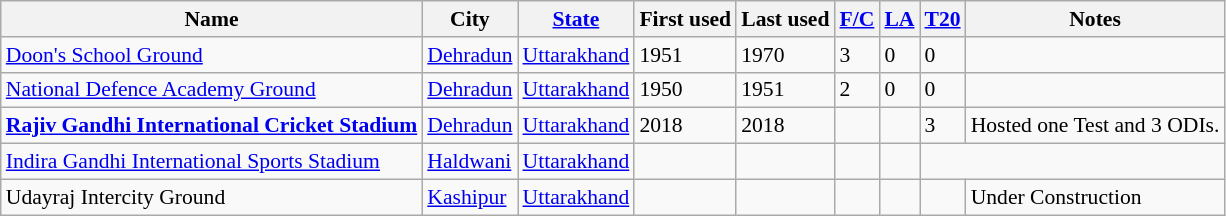<table class="wikitable sortable collapsible static-row-numbers" style="font-size: 90%">
<tr>
<th>Name</th>
<th>City</th>
<th><a href='#'>State</a></th>
<th>First used</th>
<th>Last used</th>
<th><a href='#'>F/C</a></th>
<th><a href='#'>LA</a></th>
<th><a href='#'>T20</a></th>
<th>Notes</th>
</tr>
<tr>
<td><a href='#'>Doon's School Ground</a></td>
<td><a href='#'>Dehradun</a></td>
<td><a href='#'>Uttarakhand</a></td>
<td>1951</td>
<td>1970</td>
<td>3</td>
<td>0</td>
<td>0</td>
<td></td>
</tr>
<tr>
<td><a href='#'>National Defence Academy Ground</a></td>
<td><a href='#'>Dehradun</a></td>
<td><a href='#'>Uttarakhand</a></td>
<td>1950</td>
<td>1951</td>
<td>2</td>
<td>0</td>
<td>0</td>
<td></td>
</tr>
<tr>
<td><strong><a href='#'>Rajiv Gandhi International Cricket Stadium</a></strong></td>
<td><a href='#'>Dehradun</a></td>
<td><a href='#'>Uttarakhand</a></td>
<td>2018</td>
<td>2018</td>
<td></td>
<td></td>
<td>3</td>
<td>Hosted one Test and 3 ODIs.</td>
</tr>
<tr>
<td><a href='#'>Indira Gandhi International Sports Stadium</a></td>
<td><a href='#'>Haldwani</a></td>
<td><a href='#'>Uttarakhand</a></td>
<td></td>
<td></td>
<td></td>
<td></td>
</tr>
<tr>
<td>Udayraj Intercity Ground</td>
<td><a href='#'>Kashipur</a></td>
<td><a href='#'>Uttarakhand</a></td>
<td></td>
<td></td>
<td></td>
<td></td>
<td></td>
<td>Under Construction</td>
</tr>
</table>
